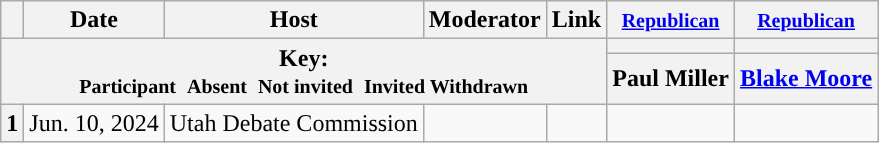<table class="wikitable" style="text-align:center;">
<tr>
<th scope="col"></th>
<th scope="col">Date</th>
<th scope="col">Host</th>
<th scope="col">Moderator</th>
<th scope="col">Link</th>
<th scope="col"><small><a href='#'>Republican</a></small></th>
<th scope="col"><small><a href='#'>Republican</a></small></th>
</tr>
<tr>
<th colspan="5" rowspan="2">Key:<br> <small>Participant </small>  <small>Absent </small>  <small>Not invited </small>  <small>Invited  Withdrawn</small></th>
<th scope="col" style="background:"></th>
<th scope="col" style="background:"></th>
</tr>
<tr>
<th scope="col">Paul Miller</th>
<th scope="col"><a href='#'>Blake Moore</a></th>
</tr>
<tr>
<th>1</th>
<td style="white-space:nowrap;">Jun. 10, 2024</td>
<td style="white-space:nowrap;">Utah Debate Commission</td>
<td style="white-space:nowrap;"></td>
<td style="white-space:nowrap;"></td>
<td></td>
<td></td>
</tr>
</table>
